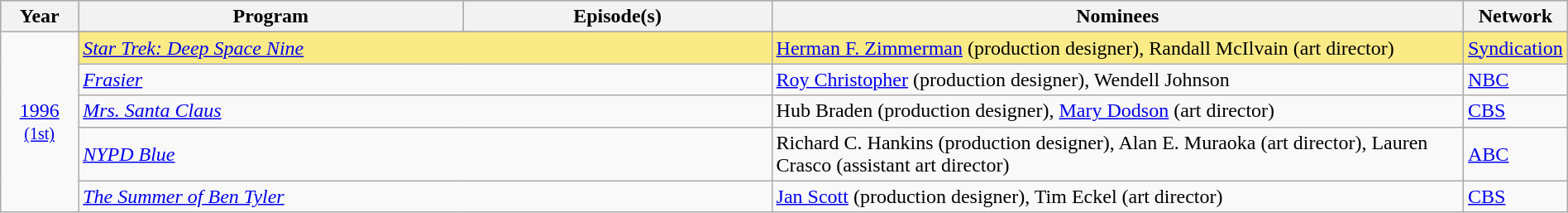<table class="wikitable" style="width:100%">
<tr bgcolor="#bebebe">
<th width="5%">Year</th>
<th width="25%">Program</th>
<th width="20%">Episode(s)</th>
<th width="45%">Nominees</th>
<th width="5%">Network</th>
</tr>
<tr>
<td rowspan="6" style="text-align:center"><a href='#'>1996</a><br><small><a href='#'>(1st)</a></small><br></td>
</tr>
<tr style="background:#FAEB86">
<td colspan="2"><em><a href='#'>Star Trek: Deep Space Nine</a></em></td>
<td><a href='#'>Herman F. Zimmerman</a> (production designer), Randall McIlvain (art director)</td>
<td><a href='#'>Syndication</a></td>
</tr>
<tr>
<td colspan="2"><em><a href='#'>Frasier</a></em></td>
<td><a href='#'>Roy Christopher</a> (production designer), Wendell Johnson</td>
<td><a href='#'>NBC</a></td>
</tr>
<tr>
<td colspan="2"><em><a href='#'>Mrs. Santa Claus</a></em></td>
<td>Hub Braden (production designer), <a href='#'>Mary Dodson</a> (art director)</td>
<td><a href='#'>CBS</a></td>
</tr>
<tr>
<td colspan="2"><em><a href='#'>NYPD Blue</a></em></td>
<td>Richard C. Hankins (production designer), Alan E. Muraoka (art director), Lauren Crasco (assistant art director)</td>
<td><a href='#'>ABC</a></td>
</tr>
<tr>
<td colspan="2"><em><a href='#'>The Summer of Ben Tyler</a></em></td>
<td><a href='#'>Jan Scott</a> (production designer), Tim Eckel (art director)</td>
<td><a href='#'>CBS</a></td>
</tr>
</table>
